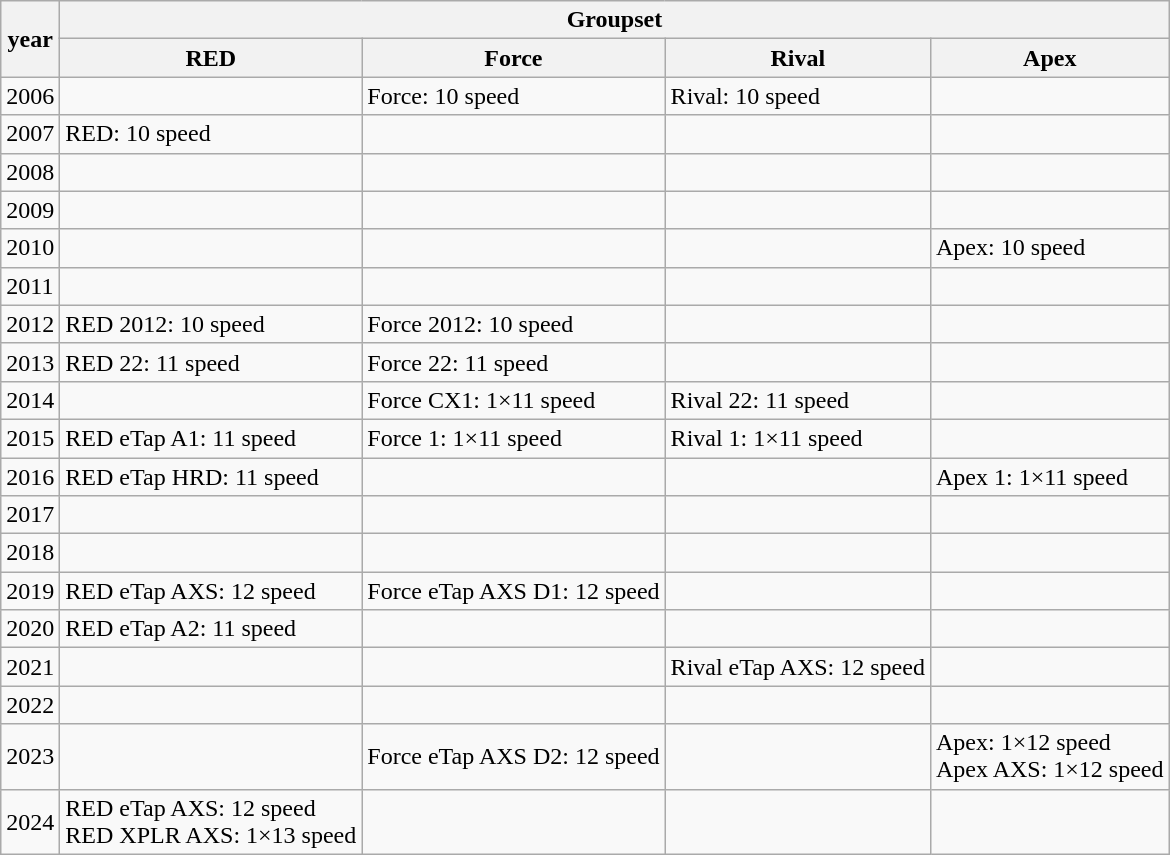<table class="wikitable sortable">
<tr>
<th rowspan=2>year</th>
<th colspan=4>Groupset</th>
</tr>
<tr>
<th>RED</th>
<th>Force</th>
<th>Rival</th>
<th>Apex</th>
</tr>
<tr>
<td>2006</td>
<td></td>
<td>Force: 10 speed</td>
<td>Rival: 10 speed</td>
<td></td>
</tr>
<tr>
<td>2007</td>
<td>RED: 10 speed</td>
<td></td>
<td></td>
<td></td>
</tr>
<tr>
<td>2008</td>
<td></td>
<td></td>
<td></td>
<td></td>
</tr>
<tr>
<td>2009</td>
<td></td>
<td></td>
<td></td>
<td></td>
</tr>
<tr>
<td>2010</td>
<td></td>
<td></td>
<td></td>
<td>Apex: 10 speed</td>
</tr>
<tr>
<td>2011</td>
<td></td>
<td></td>
<td></td>
<td></td>
</tr>
<tr>
<td>2012</td>
<td>RED 2012: 10 speed</td>
<td>Force 2012: 10 speed</td>
<td></td>
<td></td>
</tr>
<tr>
<td>2013</td>
<td>RED 22: 11 speed</td>
<td>Force 22: 11 speed</td>
<td></td>
<td></td>
</tr>
<tr>
<td>2014</td>
<td></td>
<td>Force CX1: 1×11 speed</td>
<td>Rival 22: 11 speed</td>
<td></td>
</tr>
<tr>
<td>2015</td>
<td>RED eTap A1: 11 speed</td>
<td>Force 1: 1×11 speed</td>
<td>Rival 1: 1×11 speed</td>
<td></td>
</tr>
<tr>
<td>2016</td>
<td>RED eTap HRD: 11 speed</td>
<td></td>
<td></td>
<td>Apex 1: 1×11 speed</td>
</tr>
<tr>
<td>2017</td>
<td></td>
<td></td>
<td></td>
<td></td>
</tr>
<tr>
<td>2018</td>
<td></td>
<td></td>
<td></td>
<td></td>
</tr>
<tr>
<td>2019</td>
<td>RED eTap AXS: 12 speed</td>
<td>Force eTap AXS D1: 12 speed</td>
<td></td>
<td></td>
</tr>
<tr>
<td>2020</td>
<td>RED eTap A2: 11 speed</td>
<td></td>
<td></td>
<td></td>
</tr>
<tr>
<td>2021</td>
<td></td>
<td></td>
<td>Rival eTap AXS: 12 speed</td>
<td></td>
</tr>
<tr>
<td>2022</td>
<td></td>
<td></td>
<td></td>
<td></td>
</tr>
<tr>
<td>2023</td>
<td></td>
<td>Force eTap AXS D2: 12 speed</td>
<td></td>
<td>Apex: 1×12 speed<br>Apex AXS: 1×12 speed</td>
</tr>
<tr>
<td>2024</td>
<td>RED eTap AXS: 12 speed<br>RED XPLR AXS: 1×13 speed</td>
<td></td>
<td></td>
<td></td>
</tr>
</table>
